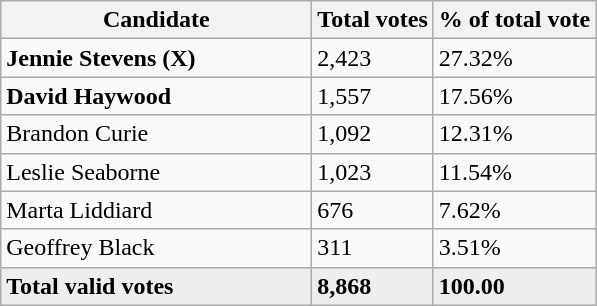<table class="wikitable">
<tr>
<th bgcolor="#DDDDFF" width="200px">Candidate</th>
<th bgcolor="#DDDDFF">Total votes</th>
<th bgcolor="#DDDDFF">% of total vote</th>
</tr>
<tr>
<td><strong>Jennie Stevens (X)</strong></td>
<td>2,423</td>
<td>27.32%</td>
</tr>
<tr>
<td><strong>David Haywood</strong></td>
<td>1,557</td>
<td>17.56%</td>
</tr>
<tr>
<td>Brandon Curie</td>
<td>1,092</td>
<td>12.31%</td>
</tr>
<tr>
<td>Leslie Seaborne</td>
<td>1,023</td>
<td>11.54%</td>
</tr>
<tr>
<td>Marta Liddiard</td>
<td>676</td>
<td>7.62%</td>
</tr>
<tr>
<td>Geoffrey Black</td>
<td>311</td>
<td>3.51%</td>
</tr>
<tr bgcolor="#EEEEEE">
<td><strong>Total valid votes</strong></td>
<td><strong>8,868</strong></td>
<td><strong>100.00</strong></td>
</tr>
</table>
